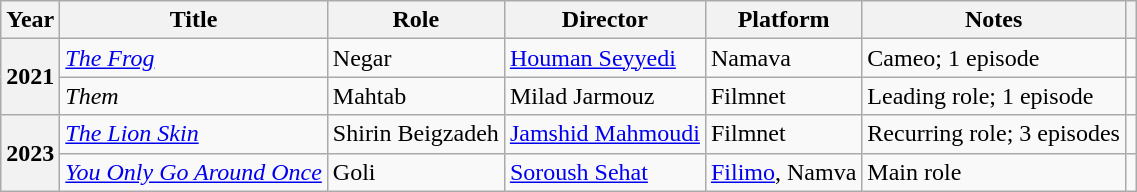<table class="wikitable plainrowheaders sortable" style="font-size:100%">
<tr>
<th scope="col">Year</th>
<th scope="col">Title</th>
<th scope="col">Role</th>
<th scope="col">Director</th>
<th scope="col">Platform</th>
<th>Notes</th>
<th class="unsortable" scope="col"></th>
</tr>
<tr>
<th rowspan="2" scope="row">2021</th>
<td><em><a href='#'>The Frog</a></em></td>
<td>Negar</td>
<td><a href='#'>Houman Seyyedi</a></td>
<td>Namava</td>
<td>Cameo; 1 episode</td>
<td></td>
</tr>
<tr>
<td><em>Them</em></td>
<td>Mahtab</td>
<td>Milad Jarmouz</td>
<td>Filmnet</td>
<td>Leading role; 1 episode</td>
<td></td>
</tr>
<tr>
<th rowspan="2" scope="row">2023</th>
<td><em><a href='#'>The Lion Skin</a></em></td>
<td>Shirin Beigzadeh</td>
<td><a href='#'>Jamshid Mahmoudi</a></td>
<td>Filmnet</td>
<td>Recurring role; 3 episodes</td>
<td></td>
</tr>
<tr>
<td><em><a href='#'>You Only Go Around Once</a></em></td>
<td>Goli</td>
<td><a href='#'>Soroush Sehat</a></td>
<td><a href='#'>Filimo</a>, Namva</td>
<td>Main role</td>
<td></td>
</tr>
</table>
